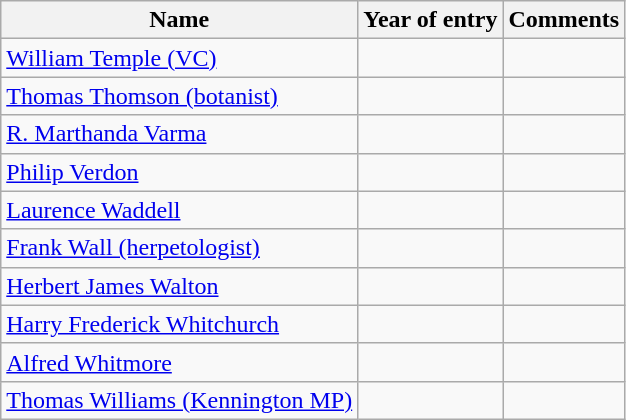<table class="wikitable">
<tr>
<th>Name</th>
<th>Year of entry</th>
<th>Comments</th>
</tr>
<tr>
<td><a href='#'>William Temple (VC)</a></td>
<td></td>
<td></td>
</tr>
<tr>
<td><a href='#'>Thomas Thomson (botanist)</a></td>
<td></td>
<td></td>
</tr>
<tr>
<td><a href='#'>R. Marthanda Varma</a></td>
<td></td>
<td></td>
</tr>
<tr>
<td><a href='#'>Philip Verdon</a></td>
<td></td>
<td></td>
</tr>
<tr>
<td><a href='#'>Laurence Waddell</a></td>
<td></td>
<td></td>
</tr>
<tr>
<td><a href='#'>Frank Wall (herpetologist)</a></td>
<td></td>
<td></td>
</tr>
<tr>
<td><a href='#'>Herbert James Walton</a></td>
<td></td>
<td></td>
</tr>
<tr>
<td><a href='#'>Harry Frederick Whitchurch</a></td>
<td></td>
<td></td>
</tr>
<tr>
<td><a href='#'>Alfred Whitmore</a></td>
<td></td>
<td></td>
</tr>
<tr>
<td><a href='#'>Thomas Williams (Kennington MP)</a></td>
<td></td>
<td></td>
</tr>
</table>
